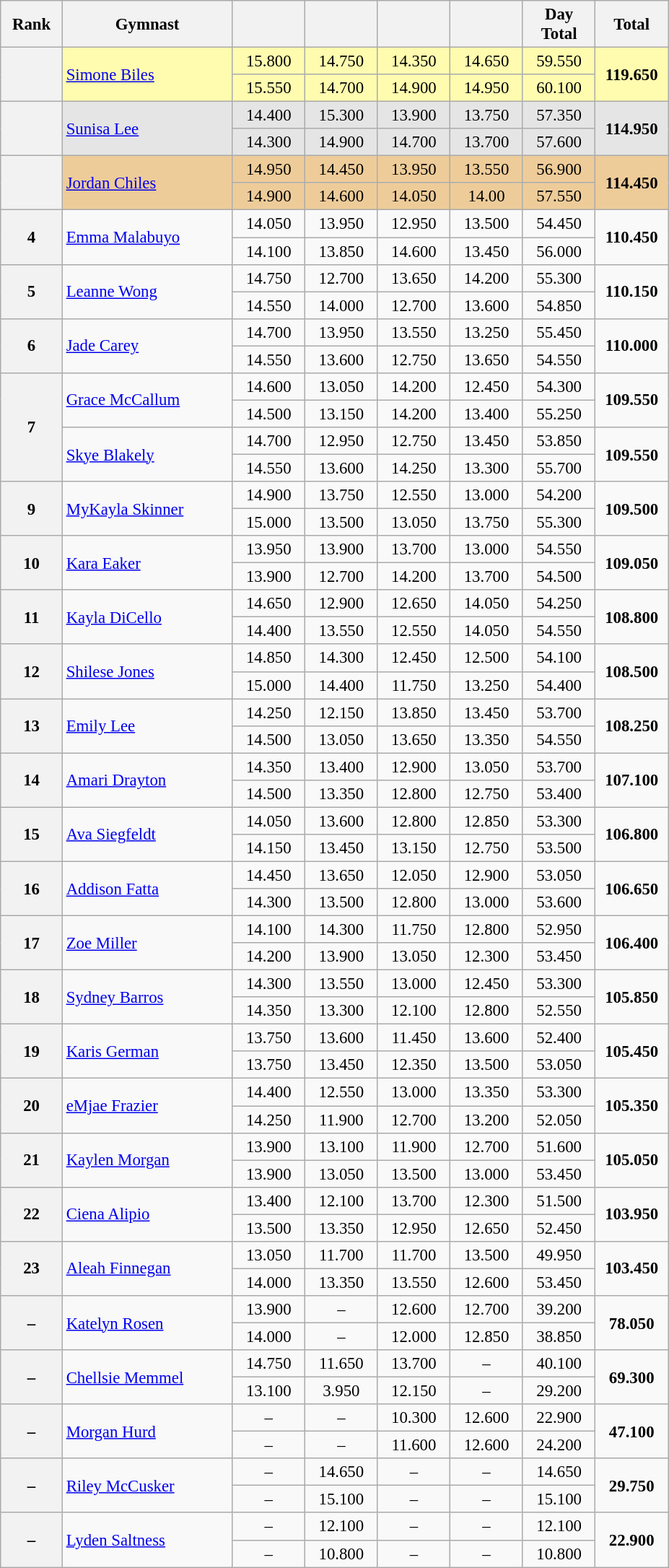<table class="wikitable sortable" style="text-align:center; font-size:95%">
<tr>
<th scope="col" style="width:50px;">Rank</th>
<th scope="col" style="width:150px;">Gymnast</th>
<th scope="col" style="width:60px;"></th>
<th scope="col" style="width:60px;"></th>
<th scope="col" style="width:60px;"></th>
<th scope="col" style="width:60px;"></th>
<th scope="col" style="width:60px;">Day Total</th>
<th scope="col" style="width:60px;">Total</th>
</tr>
<tr style="background:#fffcaf;">
<th rowspan="2" scope=row style="text-align:center"></th>
<td rowspan="2" align=left><a href='#'>Simone Biles</a></td>
<td>15.800</td>
<td>14.750</td>
<td>14.350</td>
<td>14.650</td>
<td>59.550</td>
<td rowspan="2"><strong>119.650</strong></td>
</tr>
<tr style="background:#fffcaf;">
<td>15.550</td>
<td>14.700</td>
<td>14.900</td>
<td>14.950</td>
<td>60.100</td>
</tr>
<tr style="background:#e5e5e5;">
<th rowspan="2" scope=row style="text-align:center"></th>
<td rowspan="2" align=left><a href='#'>Sunisa Lee</a></td>
<td>14.400</td>
<td>15.300</td>
<td>13.900</td>
<td>13.750</td>
<td>57.350</td>
<td rowspan="2"><strong>114.950</strong></td>
</tr>
<tr style="background:#e5e5e5;">
<td>14.300</td>
<td>14.900</td>
<td>14.700</td>
<td>13.700</td>
<td>57.600</td>
</tr>
<tr style="background:#ec9;">
<th rowspan="2" scope=row style="text-align:center"></th>
<td rowspan="2" align=left><a href='#'>Jordan Chiles</a></td>
<td>14.950</td>
<td>14.450</td>
<td>13.950</td>
<td>13.550</td>
<td>56.900</td>
<td rowspan="2"><strong>114.450</strong></td>
</tr>
<tr style="background:#ec9;">
<td>14.900</td>
<td>14.600</td>
<td>14.050</td>
<td>14.00</td>
<td>57.550</td>
</tr>
<tr>
<th rowspan="2" scope=row style="text-align:center">4</th>
<td rowspan="2" align=left><a href='#'>Emma Malabuyo</a></td>
<td>14.050</td>
<td>13.950</td>
<td>12.950</td>
<td>13.500</td>
<td>54.450</td>
<td rowspan="2"><strong>110.450</strong></td>
</tr>
<tr>
<td>14.100</td>
<td>13.850</td>
<td>14.600</td>
<td>13.450</td>
<td>56.000</td>
</tr>
<tr>
<th rowspan="2" scope="row" style="text-align:center">5</th>
<td rowspan="2" align="left"><a href='#'>Leanne Wong</a></td>
<td>14.750</td>
<td>12.700</td>
<td>13.650</td>
<td>14.200</td>
<td>55.300</td>
<td rowspan="2"><strong>110.150</strong></td>
</tr>
<tr>
<td>14.550</td>
<td>14.000</td>
<td>12.700</td>
<td>13.600</td>
<td>54.850</td>
</tr>
<tr>
<th rowspan="2" scope=row style="text-align:center">6</th>
<td rowspan="2" align=left><a href='#'>Jade Carey</a></td>
<td>14.700</td>
<td>13.950</td>
<td>13.550</td>
<td>13.250</td>
<td>55.450</td>
<td rowspan="2"><strong>110.000</strong></td>
</tr>
<tr>
<td>14.550</td>
<td>13.600</td>
<td>12.750</td>
<td>13.650</td>
<td>54.550</td>
</tr>
<tr>
<th rowspan="4" scope=row style="text-align:center">7</th>
<td rowspan="2" align=left><a href='#'>Grace McCallum</a></td>
<td>14.600</td>
<td>13.050</td>
<td>14.200</td>
<td>12.450</td>
<td>54.300</td>
<td rowspan="2"><strong>109.550</strong></td>
</tr>
<tr>
<td>14.500</td>
<td>13.150</td>
<td>14.200</td>
<td>13.400</td>
<td>55.250</td>
</tr>
<tr>
<td rowspan="2" align=left><a href='#'>Skye Blakely</a></td>
<td>14.700</td>
<td>12.950</td>
<td>12.750</td>
<td>13.450</td>
<td>53.850</td>
<td rowspan="2"><strong>109.550</strong></td>
</tr>
<tr>
<td>14.550</td>
<td>13.600</td>
<td>14.250</td>
<td>13.300</td>
<td>55.700</td>
</tr>
<tr>
<th rowspan="2" scope=row style="text-align:center">9</th>
<td rowspan="2" align=left><a href='#'>MyKayla Skinner</a></td>
<td>14.900</td>
<td>13.750</td>
<td>12.550</td>
<td>13.000</td>
<td>54.200</td>
<td rowspan="2"><strong>109.500</strong></td>
</tr>
<tr>
<td>15.000</td>
<td>13.500</td>
<td>13.050</td>
<td>13.750</td>
<td>55.300</td>
</tr>
<tr>
<th rowspan="2" scope=row style="text-align:center">10</th>
<td rowspan="2" align=left><a href='#'>Kara Eaker</a></td>
<td>13.950</td>
<td>13.900</td>
<td>13.700</td>
<td>13.000</td>
<td>54.550</td>
<td rowspan="2"><strong>109.050</strong></td>
</tr>
<tr>
<td>13.900</td>
<td>12.700</td>
<td>14.200</td>
<td>13.700</td>
<td>54.500</td>
</tr>
<tr>
<th rowspan="2" scope=row style="text-align:center">11</th>
<td rowspan="2" align=left><a href='#'>Kayla DiCello</a></td>
<td>14.650</td>
<td>12.900</td>
<td>12.650</td>
<td>14.050</td>
<td>54.250</td>
<td rowspan="2"><strong>108.800</strong></td>
</tr>
<tr>
<td>14.400</td>
<td>13.550</td>
<td>12.550</td>
<td>14.050</td>
<td>54.550</td>
</tr>
<tr>
<th rowspan="2" scope=row style="text-align:center">12</th>
<td rowspan="2" align=left><a href='#'>Shilese Jones</a></td>
<td>14.850</td>
<td>14.300</td>
<td>12.450</td>
<td>12.500</td>
<td>54.100</td>
<td rowspan="2"><strong>108.500</strong></td>
</tr>
<tr>
<td>15.000</td>
<td>14.400</td>
<td>11.750</td>
<td>13.250</td>
<td>54.400</td>
</tr>
<tr>
<th rowspan="2" scope=row style="text-align:center">13</th>
<td rowspan="2" align=left><a href='#'>Emily Lee</a></td>
<td>14.250</td>
<td>12.150</td>
<td>13.850</td>
<td>13.450</td>
<td>53.700</td>
<td rowspan="2"><strong>108.250</strong></td>
</tr>
<tr>
<td>14.500</td>
<td>13.050</td>
<td>13.650</td>
<td>13.350</td>
<td>54.550</td>
</tr>
<tr>
<th rowspan="2" scope=row style="text-align:center">14</th>
<td rowspan="2" align=left><a href='#'>Amari Drayton</a></td>
<td>14.350</td>
<td>13.400</td>
<td>12.900</td>
<td>13.050</td>
<td>53.700</td>
<td rowspan="2"><strong>107.100</strong></td>
</tr>
<tr>
<td>14.500</td>
<td>13.350</td>
<td>12.800</td>
<td>12.750</td>
<td>53.400</td>
</tr>
<tr>
<th rowspan="2" scope=row style="text-align:center">15</th>
<td rowspan="2" align=left><a href='#'>Ava Siegfeldt</a></td>
<td>14.050</td>
<td>13.600</td>
<td>12.800</td>
<td>12.850</td>
<td>53.300</td>
<td rowspan="2"><strong>106.800</strong></td>
</tr>
<tr>
<td>14.150</td>
<td>13.450</td>
<td>13.150</td>
<td>12.750</td>
<td>53.500</td>
</tr>
<tr>
<th rowspan="2" scope=row style="text-align:center">16</th>
<td rowspan="2" align=left><a href='#'>Addison Fatta</a></td>
<td>14.450</td>
<td>13.650</td>
<td>12.050</td>
<td>12.900</td>
<td>53.050</td>
<td rowspan="2"><strong>106.650</strong></td>
</tr>
<tr>
<td>14.300</td>
<td>13.500</td>
<td>12.800</td>
<td>13.000</td>
<td>53.600</td>
</tr>
<tr>
<th rowspan="2" scope=row style="text-align:center">17</th>
<td rowspan="2" align=left><a href='#'>Zoe Miller</a></td>
<td>14.100</td>
<td>14.300</td>
<td>11.750</td>
<td>12.800</td>
<td>52.950</td>
<td rowspan="2"><strong>106.400</strong></td>
</tr>
<tr>
<td>14.200</td>
<td>13.900</td>
<td>13.050</td>
<td>12.300</td>
<td>53.450</td>
</tr>
<tr>
<th rowspan="2" scope=row style="text-align:center">18</th>
<td rowspan="2" align=left><a href='#'>Sydney Barros</a></td>
<td>14.300</td>
<td>13.550</td>
<td>13.000</td>
<td>12.450</td>
<td>53.300</td>
<td rowspan="2"><strong>105.850</strong></td>
</tr>
<tr>
<td>14.350</td>
<td>13.300</td>
<td>12.100</td>
<td>12.800</td>
<td>52.550</td>
</tr>
<tr>
<th rowspan="2" scope=row style="text-align:center">19</th>
<td rowspan="2" align=left><a href='#'>Karis German</a></td>
<td>13.750</td>
<td>13.600</td>
<td>11.450</td>
<td>13.600</td>
<td>52.400</td>
<td rowspan="2"><strong>105.450</strong></td>
</tr>
<tr>
<td>13.750</td>
<td>13.450</td>
<td>12.350</td>
<td>13.500</td>
<td>53.050</td>
</tr>
<tr>
<th rowspan="2" scope=row style="text-align:center">20</th>
<td rowspan="2" align=left><a href='#'>eMjae Frazier</a></td>
<td>14.400</td>
<td>12.550</td>
<td>13.000</td>
<td>13.350</td>
<td>53.300</td>
<td rowspan="2"><strong>105.350</strong></td>
</tr>
<tr>
<td>14.250</td>
<td>11.900</td>
<td>12.700</td>
<td>13.200</td>
<td>52.050</td>
</tr>
<tr>
<th rowspan="2" scope=row style="text-align:center">21</th>
<td rowspan="2" align=left><a href='#'>Kaylen Morgan</a></td>
<td>13.900</td>
<td>13.100</td>
<td>11.900</td>
<td>12.700</td>
<td>51.600</td>
<td rowspan="2"><strong>105.050</strong></td>
</tr>
<tr>
<td>13.900</td>
<td>13.050</td>
<td>13.500</td>
<td>13.000</td>
<td>53.450</td>
</tr>
<tr>
<th rowspan="2" scope=row style="text-align:center">22</th>
<td rowspan="2" align=left><a href='#'>Ciena Alipio</a></td>
<td>13.400</td>
<td>12.100</td>
<td>13.700</td>
<td>12.300</td>
<td>51.500</td>
<td rowspan="2"><strong>103.950</strong></td>
</tr>
<tr>
<td>13.500</td>
<td>13.350</td>
<td>12.950</td>
<td>12.650</td>
<td>52.450</td>
</tr>
<tr>
<th rowspan="2" scope=row style="text-align:center">23</th>
<td rowspan="2" align=left><a href='#'>Aleah Finnegan</a></td>
<td>13.050</td>
<td>11.700</td>
<td>11.700</td>
<td>13.500</td>
<td>49.950</td>
<td rowspan="2"><strong>103.450</strong></td>
</tr>
<tr>
<td>14.000</td>
<td>13.350</td>
<td>13.550</td>
<td>12.600</td>
<td>53.450</td>
</tr>
<tr>
<th rowspan="2" scope=row style="text-align:center">–</th>
<td rowspan="2" align=left><a href='#'>Katelyn Rosen</a></td>
<td>13.900</td>
<td>–</td>
<td>12.600</td>
<td>12.700</td>
<td>39.200</td>
<td rowspan="2"><strong>78.050</strong></td>
</tr>
<tr>
<td>14.000</td>
<td>–</td>
<td>12.000</td>
<td>12.850</td>
<td>38.850</td>
</tr>
<tr>
<th rowspan="2" scope=row style="text-align:center">–</th>
<td rowspan="2" align=left><a href='#'>Chellsie Memmel</a></td>
<td>14.750</td>
<td>11.650</td>
<td>13.700</td>
<td>–</td>
<td>40.100</td>
<td rowspan="2"><strong>69.300</strong></td>
</tr>
<tr>
<td>13.100</td>
<td>3.950</td>
<td>12.150</td>
<td>–</td>
<td>29.200</td>
</tr>
<tr>
<th rowspan="2" scope=row style="text-align:center">–</th>
<td rowspan="2" align=left><a href='#'>Morgan Hurd</a></td>
<td>–</td>
<td>–</td>
<td>10.300</td>
<td>12.600</td>
<td>22.900</td>
<td rowspan="2"><strong>47.100</strong></td>
</tr>
<tr>
<td>–</td>
<td>–</td>
<td>11.600</td>
<td>12.600</td>
<td>24.200</td>
</tr>
<tr>
<th rowspan="2" scope=row style="text-align:center">–</th>
<td rowspan="2" align=left><a href='#'>Riley McCusker</a></td>
<td>–</td>
<td>14.650</td>
<td>–</td>
<td>–</td>
<td>14.650</td>
<td rowspan="2"><strong>29.750</strong></td>
</tr>
<tr>
<td>–</td>
<td>15.100</td>
<td>–</td>
<td>–</td>
<td>15.100</td>
</tr>
<tr>
<th rowspan="2" scope=row style="text-align:center">–</th>
<td rowspan="2" align=left><a href='#'>Lyden Saltness</a></td>
<td>–</td>
<td>12.100</td>
<td>–</td>
<td>–</td>
<td>12.100</td>
<td rowspan="2"><strong>22.900</strong></td>
</tr>
<tr>
<td>–</td>
<td>10.800</td>
<td>–</td>
<td>–</td>
<td>10.800</td>
</tr>
</table>
